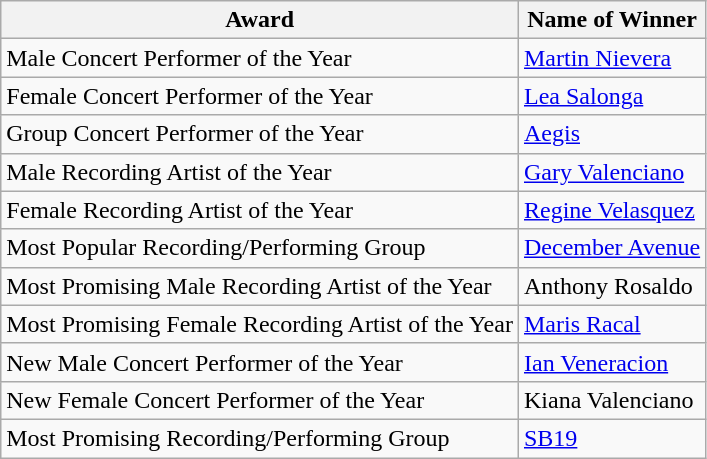<table class="wikitable"  style="text-align:left;">
<tr>
<th>Award</th>
<th>Name of Winner</th>
</tr>
<tr>
<td>Male Concert Performer of the Year</td>
<td><a href='#'>Martin Nievera</a></td>
</tr>
<tr>
<td>Female Concert Performer of the Year</td>
<td><a href='#'>Lea Salonga</a></td>
</tr>
<tr>
<td>Group Concert Performer of the Year</td>
<td><a href='#'>Aegis</a></td>
</tr>
<tr>
<td>Male Recording Artist of the Year</td>
<td><a href='#'>Gary Valenciano</a></td>
</tr>
<tr>
<td>Female Recording Artist of the Year</td>
<td><a href='#'>Regine Velasquez</a></td>
</tr>
<tr>
<td>Most Popular Recording/Performing Group</td>
<td><a href='#'>December Avenue</a></td>
</tr>
<tr>
<td>Most Promising Male Recording Artist of the Year</td>
<td>Anthony Rosaldo</td>
</tr>
<tr>
<td>Most Promising Female Recording Artist of the Year</td>
<td><a href='#'>Maris Racal</a></td>
</tr>
<tr>
<td>New Male Concert Performer of the Year</td>
<td><a href='#'>Ian Veneracion</a></td>
</tr>
<tr>
<td>New Female Concert Performer of the Year</td>
<td>Kiana Valenciano</td>
</tr>
<tr>
<td>Most Promising Recording/Performing Group</td>
<td><a href='#'>SB19</a></td>
</tr>
</table>
